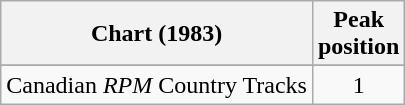<table class="wikitable sortable">
<tr>
<th align="left">Chart (1983)</th>
<th align="center">Peak<br>position</th>
</tr>
<tr>
</tr>
<tr>
<td align="left">Canadian <em>RPM</em> Country Tracks</td>
<td align="center">1</td>
</tr>
</table>
